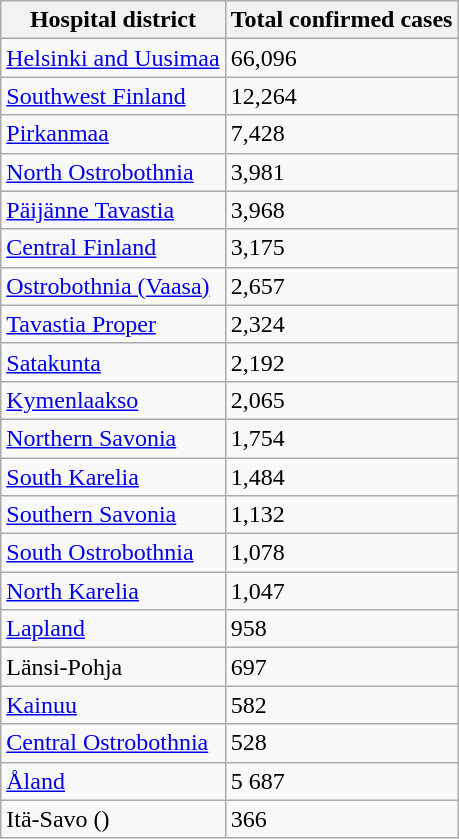<table class="wikitable sortable">
<tr>
<th>Hospital district</th>
<th>Total confirmed cases</th>
</tr>
<tr>
<td> <a href='#'>Helsinki and Uusimaa</a></td>
<td>66,096</td>
</tr>
<tr>
<td> <a href='#'>Southwest Finland</a></td>
<td>12,264</td>
</tr>
<tr>
<td> <a href='#'>Pirkanmaa</a></td>
<td>7,428</td>
</tr>
<tr>
<td> <a href='#'>North Ostrobothnia</a></td>
<td>3,981</td>
</tr>
<tr>
<td> <a href='#'>Päijänne Tavastia</a></td>
<td>3,968</td>
</tr>
<tr>
<td> <a href='#'>Central Finland</a></td>
<td>3,175</td>
</tr>
<tr>
<td> <a href='#'>Ostrobothnia (Vaasa)</a></td>
<td>2,657</td>
</tr>
<tr>
<td> <a href='#'>Tavastia Proper</a></td>
<td>2,324</td>
</tr>
<tr>
<td> <a href='#'>Satakunta</a></td>
<td>2,192</td>
</tr>
<tr>
<td> <a href='#'>Kymenlaakso</a></td>
<td>2,065</td>
</tr>
<tr>
<td> <a href='#'>Northern Savonia</a></td>
<td>1,754</td>
</tr>
<tr>
<td> <a href='#'>South Karelia</a></td>
<td>1,484</td>
</tr>
<tr>
<td> <a href='#'>Southern Savonia</a></td>
<td>1,132</td>
</tr>
<tr>
<td> <a href='#'>South Ostrobothnia</a></td>
<td>1,078</td>
</tr>
<tr>
<td> <a href='#'>North Karelia</a></td>
<td>1,047</td>
</tr>
<tr>
<td> <a href='#'>Lapland</a></td>
<td>958</td>
</tr>
<tr>
<td> Länsi-Pohja</td>
<td>697</td>
</tr>
<tr>
<td> <a href='#'>Kainuu</a></td>
<td>582</td>
</tr>
<tr>
<td> <a href='#'>Central Ostrobothnia</a></td>
<td>528</td>
</tr>
<tr>
<td> <a href='#'>Åland</a></td>
<td>5 687</td>
</tr>
<tr>
<td> Itä-Savo ()</td>
<td>366</td>
</tr>
</table>
